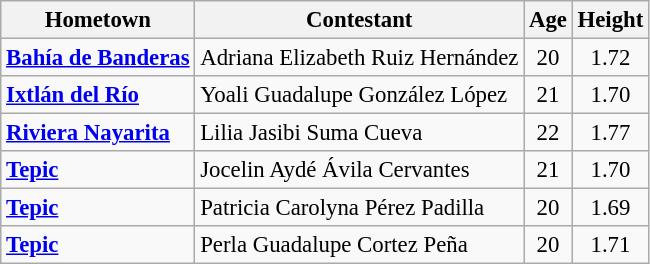<table class="wikitable sortable" style="font-size: 95%;">
<tr>
<th>Hometown</th>
<th>Contestant</th>
<th>Age</th>
<th>Height</th>
</tr>
<tr>
<td><strong><a href='#'>Bahía de Banderas</a></strong></td>
<td>Adriana Elizabeth Ruiz Hernández</td>
<td align="center">20</td>
<td align="center">1.72</td>
</tr>
<tr>
<td><strong><a href='#'>Ixtlán del Río</a></strong></td>
<td>Yoali Guadalupe González López</td>
<td align="center">21</td>
<td align="center">1.70</td>
</tr>
<tr>
<td><strong><a href='#'>Riviera Nayarita</a></strong></td>
<td>Lilia Jasibi Suma Cueva</td>
<td align="center">22</td>
<td align="center">1.77</td>
</tr>
<tr>
<td><strong><a href='#'>Tepic</a></strong></td>
<td>Jocelin Aydé Ávila Cervantes</td>
<td align="center">21</td>
<td align="center">1.70</td>
</tr>
<tr>
<td><strong><a href='#'>Tepic</a></strong></td>
<td>Patricia Carolyna Pérez Padilla</td>
<td align="center">20</td>
<td align="center">1.69</td>
</tr>
<tr>
<td><strong><a href='#'>Tepic</a></strong></td>
<td>Perla Guadalupe Cortez Peña</td>
<td align="center">20</td>
<td align="center">1.71</td>
</tr>
</table>
